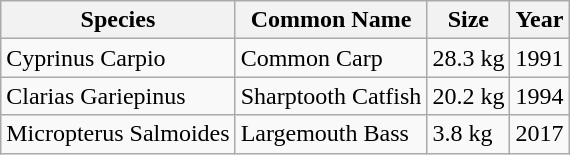<table class="wikitable">
<tr>
<th>Species</th>
<th>Common Name</th>
<th>Size</th>
<th>Year</th>
</tr>
<tr>
<td>Cyprinus Carpio</td>
<td>Common Carp</td>
<td>28.3 kg</td>
<td>1991</td>
</tr>
<tr>
<td>Clarias Gariepinus</td>
<td>Sharptooth Catfish</td>
<td>20.2 kg</td>
<td>1994</td>
</tr>
<tr>
<td>Micropterus Salmoides</td>
<td>Largemouth Bass</td>
<td>3.8 kg</td>
<td>2017</td>
</tr>
</table>
